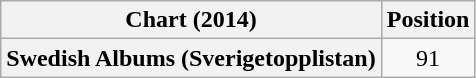<table class="wikitable plainrowheaders" style="text-align:center">
<tr>
<th scope="col">Chart (2014)</th>
<th scope="col">Position</th>
</tr>
<tr>
<th scope="row">Swedish Albums (Sverigetopplistan)</th>
<td>91</td>
</tr>
</table>
